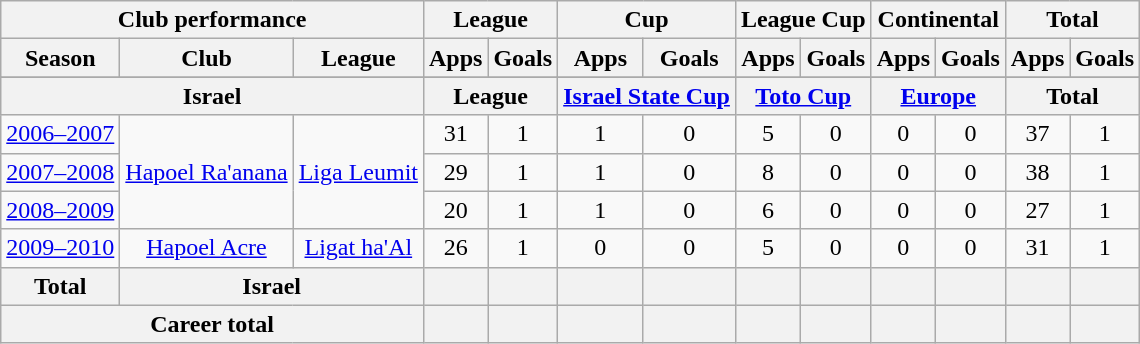<table class="wikitable" style="text-align:center">
<tr>
<th colspan=3>Club performance</th>
<th colspan=2>League</th>
<th colspan=2>Cup</th>
<th colspan=2>League Cup</th>
<th colspan=2>Continental</th>
<th colspan=2>Total</th>
</tr>
<tr>
<th>Season</th>
<th>Club</th>
<th>League</th>
<th>Apps</th>
<th>Goals</th>
<th>Apps</th>
<th>Goals</th>
<th>Apps</th>
<th>Goals</th>
<th>Apps</th>
<th>Goals</th>
<th>Apps</th>
<th>Goals</th>
</tr>
<tr>
</tr>
<tr>
<th colspan=3>Israel</th>
<th colspan=2>League</th>
<th colspan=2><a href='#'>Israel State Cup</a></th>
<th colspan=2><a href='#'>Toto Cup</a></th>
<th colspan=2><a href='#'>Europe</a></th>
<th colspan=2>Total</th>
</tr>
<tr>
<td><a href='#'>2006–2007</a></td>
<td rowspan="3"><a href='#'>Hapoel Ra'anana</a></td>
<td rowspan="3"><a href='#'>Liga Leumit</a></td>
<td>31</td>
<td>1</td>
<td>1</td>
<td>0</td>
<td>5</td>
<td>0</td>
<td>0</td>
<td>0</td>
<td>37</td>
<td>1</td>
</tr>
<tr>
<td><a href='#'>2007–2008</a></td>
<td>29</td>
<td>1</td>
<td>1</td>
<td>0</td>
<td>8</td>
<td>0</td>
<td>0</td>
<td>0</td>
<td>38</td>
<td>1</td>
</tr>
<tr>
<td><a href='#'>2008–2009</a></td>
<td>20</td>
<td>1</td>
<td>1</td>
<td>0</td>
<td>6</td>
<td>0</td>
<td>0</td>
<td>0</td>
<td>27</td>
<td>1</td>
</tr>
<tr>
<td><a href='#'>2009–2010</a></td>
<td><a href='#'>Hapoel Acre</a></td>
<td><a href='#'>Ligat ha'Al</a></td>
<td>26</td>
<td>1</td>
<td>0</td>
<td>0</td>
<td>5</td>
<td>0</td>
<td>0</td>
<td>0</td>
<td>31</td>
<td>1</td>
</tr>
<tr>
<th rowspan=1>Total</th>
<th colspan=2>Israel</th>
<th></th>
<th></th>
<th></th>
<th></th>
<th></th>
<th></th>
<th></th>
<th></th>
<th></th>
<th></th>
</tr>
<tr>
<th colspan=3>Career total</th>
<th></th>
<th></th>
<th></th>
<th></th>
<th></th>
<th></th>
<th></th>
<th></th>
<th></th>
<th></th>
</tr>
</table>
